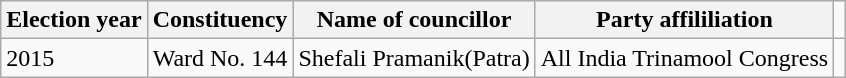<table class="wikitable"ìÍĦĤĠčw>
<tr>
<th>Election year</th>
<th>Constituency</th>
<th>Name of councillor</th>
<th>Party affililiation</th>
</tr>
<tr>
<td>2015</td>
<td>Ward No. 144</td>
<td>Shefali Pramanik(Patra)</td>
<td>All India Trinamool Congress</td>
<td></td>
</tr>
</table>
